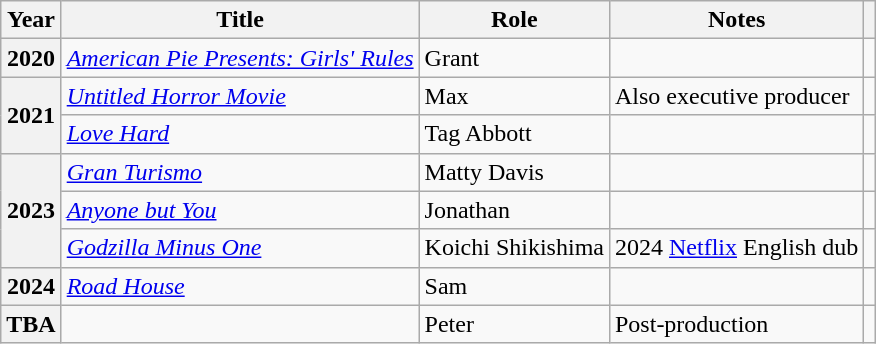<table class="wikitable plainrowheaders sortable">
<tr>
<th scope="col">Year</th>
<th scope="col">Title</th>
<th scope="col">Role</th>
<th scope="col" class="unsortable">Notes</th>
<th scope="col" class="unsortable"></th>
</tr>
<tr>
<th scope="row">2020</th>
<td><em><a href='#'>American Pie Presents: Girls' Rules</a></em></td>
<td>Grant</td>
<td></td>
<td></td>
</tr>
<tr>
<th scope="row" rowspan="2">2021</th>
<td><em><a href='#'>Untitled Horror Movie</a></em></td>
<td>Max</td>
<td>Also executive producer</td>
<td></td>
</tr>
<tr>
<td><em><a href='#'>Love Hard</a></em></td>
<td>Tag Abbott</td>
<td></td>
<td></td>
</tr>
<tr>
<th scope="row" rowspan="3">2023</th>
<td><em><a href='#'>Gran Turismo</a></em></td>
<td>Matty Davis</td>
<td></td>
<td></td>
</tr>
<tr>
<td><em><a href='#'>Anyone but You</a></em></td>
<td>Jonathan</td>
<td></td>
<td></td>
</tr>
<tr>
<td><em><a href='#'>Godzilla Minus One</a></em></td>
<td>Koichi Shikishima</td>
<td>2024 <a href='#'>Netflix</a> English dub</td>
<td></td>
</tr>
<tr>
<th scope="row">2024</th>
<td><em><a href='#'>Road House</a></em></td>
<td>Sam</td>
<td></td>
<td></td>
</tr>
<tr>
<th scope="row">TBA</th>
<td></td>
<td>Peter</td>
<td>Post-production</td>
<td style="text-align:center;"></td>
</tr>
</table>
